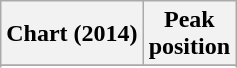<table class="wikitable sortable">
<tr>
<th scope="col">Chart (2014)</th>
<th scope="col">Peak<br>position</th>
</tr>
<tr>
</tr>
<tr>
</tr>
<tr>
</tr>
<tr>
</tr>
</table>
